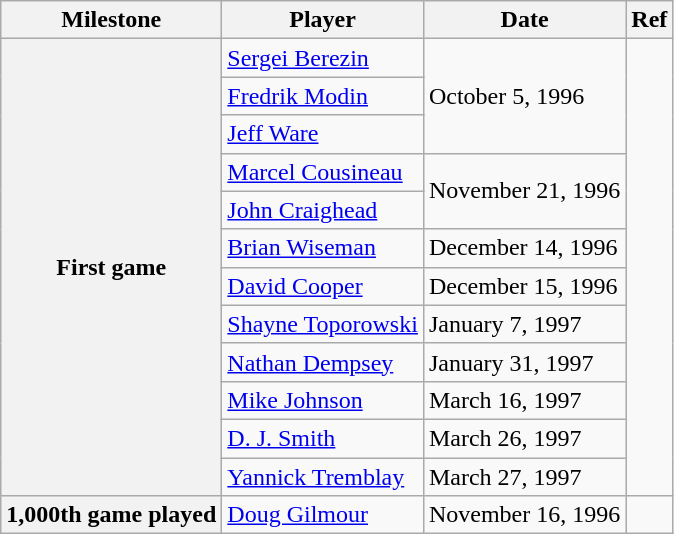<table class="wikitable">
<tr>
<th scope="col">Milestone</th>
<th scope="col">Player</th>
<th scope="col">Date</th>
<th scope="col">Ref</th>
</tr>
<tr>
<th rowspan=12>First game</th>
<td><a href='#'>Sergei Berezin</a></td>
<td rowspan=3>October 5, 1996</td>
<td rowspan=12></td>
</tr>
<tr>
<td><a href='#'>Fredrik Modin</a></td>
</tr>
<tr>
<td><a href='#'>Jeff Ware</a></td>
</tr>
<tr>
<td><a href='#'>Marcel Cousineau</a></td>
<td rowspan=2>November 21, 1996</td>
</tr>
<tr>
<td><a href='#'>John Craighead</a></td>
</tr>
<tr>
<td><a href='#'>Brian Wiseman</a></td>
<td>December 14, 1996</td>
</tr>
<tr>
<td><a href='#'>David Cooper</a></td>
<td>December 15, 1996</td>
</tr>
<tr>
<td><a href='#'>Shayne Toporowski</a></td>
<td>January 7, 1997</td>
</tr>
<tr>
<td><a href='#'>Nathan Dempsey</a></td>
<td>January 31, 1997</td>
</tr>
<tr>
<td><a href='#'>Mike Johnson</a></td>
<td>March 16, 1997</td>
</tr>
<tr>
<td><a href='#'>D. J. Smith</a></td>
<td>March 26, 1997</td>
</tr>
<tr>
<td><a href='#'>Yannick Tremblay</a></td>
<td>March 27, 1997</td>
</tr>
<tr>
<th>1,000th game played</th>
<td><a href='#'>Doug Gilmour</a></td>
<td>November 16, 1996</td>
<td></td>
</tr>
</table>
